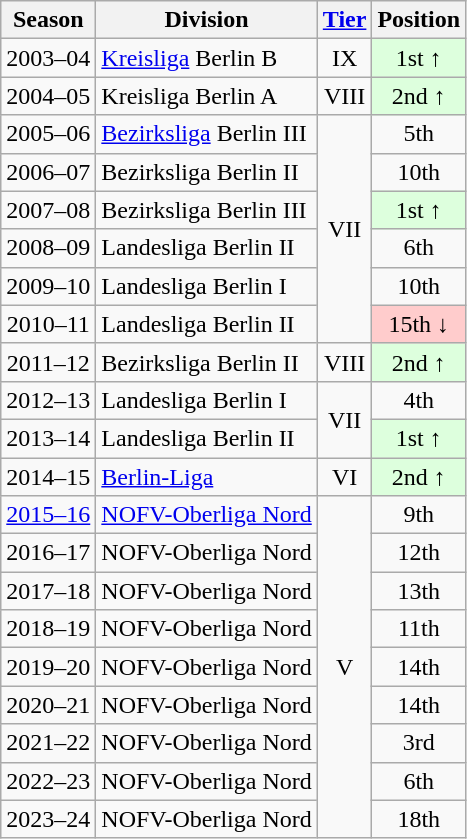<table class="wikitable">
<tr>
<th>Season</th>
<th>Division</th>
<th><a href='#'>Tier</a></th>
<th>Position</th>
</tr>
<tr align="center">
<td>2003–04</td>
<td align="left"><a href='#'>Kreisliga</a> Berlin B</td>
<td>IX</td>
<td style="background:#ddffdd">1st ↑</td>
</tr>
<tr align="center">
<td>2004–05</td>
<td align="left">Kreisliga Berlin A</td>
<td>VIII</td>
<td style="background:#ddffdd">2nd ↑</td>
</tr>
<tr align="center">
<td>2005–06</td>
<td align="left"><a href='#'>Bezirksliga</a> Berlin III</td>
<td rowspan=6>VII</td>
<td>5th</td>
</tr>
<tr align="center">
<td>2006–07</td>
<td align="left">Bezirksliga Berlin II</td>
<td>10th</td>
</tr>
<tr align="center">
<td>2007–08</td>
<td align="left">Bezirksliga Berlin III</td>
<td style="background:#ddffdd">1st ↑</td>
</tr>
<tr align="center">
<td>2008–09</td>
<td align="left">Landesliga Berlin II</td>
<td>6th</td>
</tr>
<tr align="center">
<td>2009–10</td>
<td align="left">Landesliga Berlin I</td>
<td>10th</td>
</tr>
<tr align="center">
<td>2010–11</td>
<td align="left">Landesliga Berlin II</td>
<td style="background:#ffcccc">15th ↓</td>
</tr>
<tr align="center">
<td>2011–12</td>
<td align="left">Bezirksliga Berlin II</td>
<td>VIII</td>
<td style="background:#ddffdd">2nd ↑</td>
</tr>
<tr align="center">
<td>2012–13</td>
<td align="left">Landesliga Berlin I</td>
<td rowspan=2>VII</td>
<td>4th</td>
</tr>
<tr align="center">
<td>2013–14</td>
<td align="left">Landesliga Berlin II</td>
<td style="background:#ddffdd">1st ↑</td>
</tr>
<tr align="center">
<td>2014–15</td>
<td align="left"><a href='#'>Berlin-Liga</a></td>
<td>VI</td>
<td style="background:#ddffdd">2nd ↑</td>
</tr>
<tr align="center">
<td><a href='#'>2015–16</a></td>
<td align="left"><a href='#'>NOFV-Oberliga Nord</a></td>
<td rowspan=9>V</td>
<td>9th</td>
</tr>
<tr align="center">
<td>2016–17</td>
<td align="left">NOFV-Oberliga Nord</td>
<td>12th</td>
</tr>
<tr align="center">
<td>2017–18</td>
<td align="left">NOFV-Oberliga Nord</td>
<td>13th</td>
</tr>
<tr align="center">
<td>2018–19</td>
<td align="left">NOFV-Oberliga Nord</td>
<td>11th</td>
</tr>
<tr align="center">
<td>2019–20</td>
<td align="left">NOFV-Oberliga Nord</td>
<td>14th</td>
</tr>
<tr align="center">
<td>2020–21</td>
<td align="left">NOFV-Oberliga Nord</td>
<td>14th</td>
</tr>
<tr align="center">
<td>2021–22</td>
<td align="left">NOFV-Oberliga Nord</td>
<td>3rd</td>
</tr>
<tr align="center">
<td>2022–23</td>
<td align="left">NOFV-Oberliga Nord</td>
<td>6th</td>
</tr>
<tr align="center">
<td>2023–24</td>
<td align="left">NOFV-Oberliga Nord</td>
<td>18th</td>
</tr>
</table>
